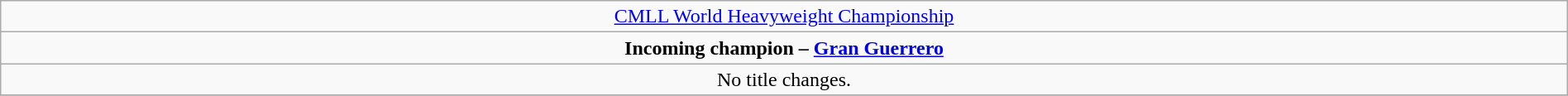<table class="wikitable" style="text-align:center; width:100%;">
<tr>
<td colspan="5" style="text-align: center;"><a href='#'>CMLL World Heavyweight Championship</a></td>
</tr>
<tr>
<td colspan="5" style="text-align: center;"><strong>Incoming champion – <a href='#'>Gran Guerrero</a></strong></td>
</tr>
<tr>
<td>No title changes.</td>
</tr>
<tr>
</tr>
</table>
